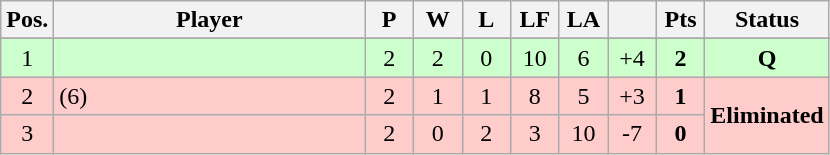<table class="wikitable" style="text-align:center; margin: 1em auto 1em auto, align:left">
<tr>
<th width=25>Pos.</th>
<th width=200>Player</th>
<th width=25>P</th>
<th width=25>W</th>
<th width=25>L</th>
<th width=25>LF</th>
<th width=25>LA</th>
<th width=25></th>
<th width=25>Pts</th>
<th width=75>Status</th>
</tr>
<tr>
</tr>
<tr style="background:#CCFFCC;">
<td>1</td>
<td align=left></td>
<td>2</td>
<td>2</td>
<td>0</td>
<td>10</td>
<td>6</td>
<td>+4</td>
<td><strong>2</strong></td>
<td><strong>Q</strong></td>
</tr>
<tr style="background:#FFCCCC;">
<td>2</td>
<td align=left> (6)</td>
<td>2</td>
<td>1</td>
<td>1</td>
<td>8</td>
<td>5</td>
<td>+3</td>
<td><strong>1</strong></td>
<td rowspan=2><strong>Eliminated</strong></td>
</tr>
<tr style="background:#FFCCCC;">
<td>3</td>
<td align=left></td>
<td>2</td>
<td>0</td>
<td>2</td>
<td>3</td>
<td>10</td>
<td>-7</td>
<td><strong>0</strong></td>
</tr>
</table>
